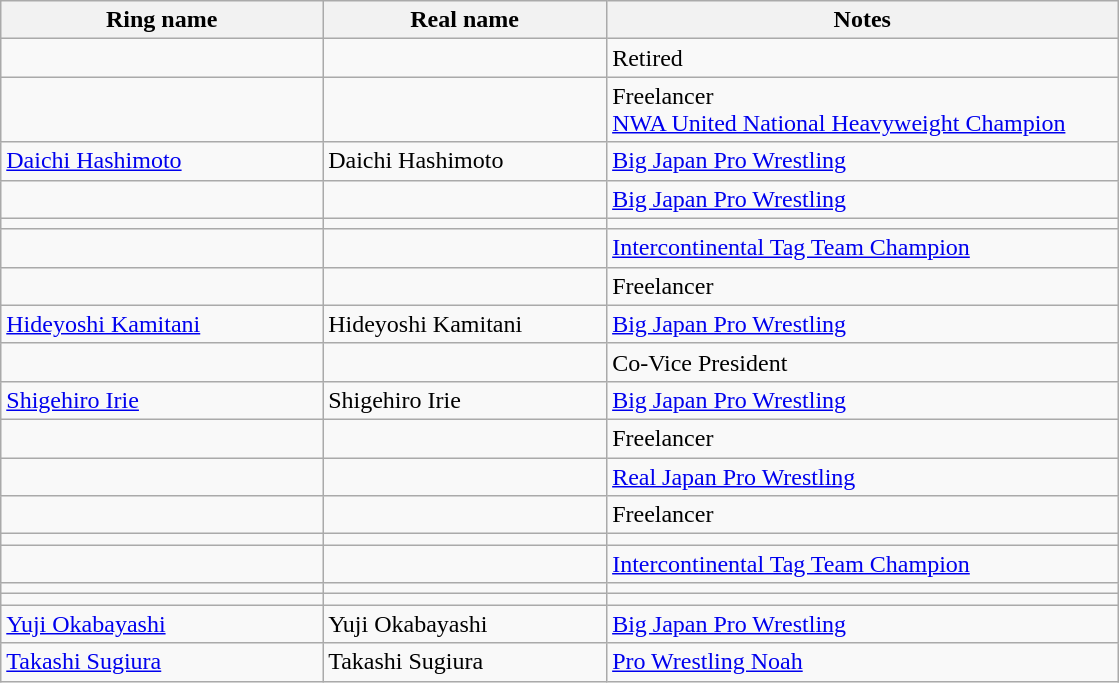<table class="wikitable sortable" align="left center" width="59%">
<tr>
<th width="17%">Ring name</th>
<th width="15%">Real name</th>
<th width="27%">Notes</th>
</tr>
<tr>
<td></td>
<td></td>
<td>Retired</td>
</tr>
<tr>
<td></td>
<td></td>
<td>Freelancer<br><a href='#'>NWA United National Heavyweight Champion</a></td>
</tr>
<tr>
<td><a href='#'>Daichi Hashimoto</a></td>
<td>Daichi Hashimoto</td>
<td><a href='#'>Big Japan Pro Wrestling</a></td>
</tr>
<tr>
<td></td>
<td></td>
<td><a href='#'>Big Japan Pro Wrestling</a></td>
</tr>
<tr>
<td></td>
<td></td>
<td></td>
</tr>
<tr>
<td></td>
<td></td>
<td><a href='#'>Intercontinental Tag Team Champion</a></td>
</tr>
<tr>
<td></td>
<td></td>
<td>Freelancer</td>
</tr>
<tr>
<td><a href='#'>Hideyoshi Kamitani</a></td>
<td>Hideyoshi Kamitani</td>
<td><a href='#'>Big Japan Pro Wrestling</a></td>
</tr>
<tr>
<td></td>
<td></td>
<td>Co-Vice President</td>
</tr>
<tr>
<td><a href='#'>Shigehiro Irie</a></td>
<td>Shigehiro Irie</td>
<td><a href='#'>Big Japan Pro Wrestling</a></td>
</tr>
<tr>
<td></td>
<td></td>
<td>Freelancer</td>
</tr>
<tr>
<td></td>
<td></td>
<td><a href='#'>Real Japan Pro Wrestling</a></td>
</tr>
<tr>
<td></td>
<td></td>
<td>Freelancer</td>
</tr>
<tr>
<td></td>
<td></td>
<td></td>
</tr>
<tr>
<td></td>
<td></td>
<td><a href='#'>Intercontinental Tag Team Champion</a></td>
</tr>
<tr>
<td></td>
<td></td>
<td></td>
</tr>
<tr>
<td></td>
<td></td>
<td></td>
</tr>
<tr>
<td><a href='#'>Yuji Okabayashi</a></td>
<td>Yuji Okabayashi</td>
<td><a href='#'>Big Japan Pro Wrestling</a></td>
</tr>
<tr>
<td><a href='#'>Takashi Sugiura</a></td>
<td>Takashi Sugiura</td>
<td><a href='#'>Pro Wrestling Noah</a></td>
</tr>
</table>
